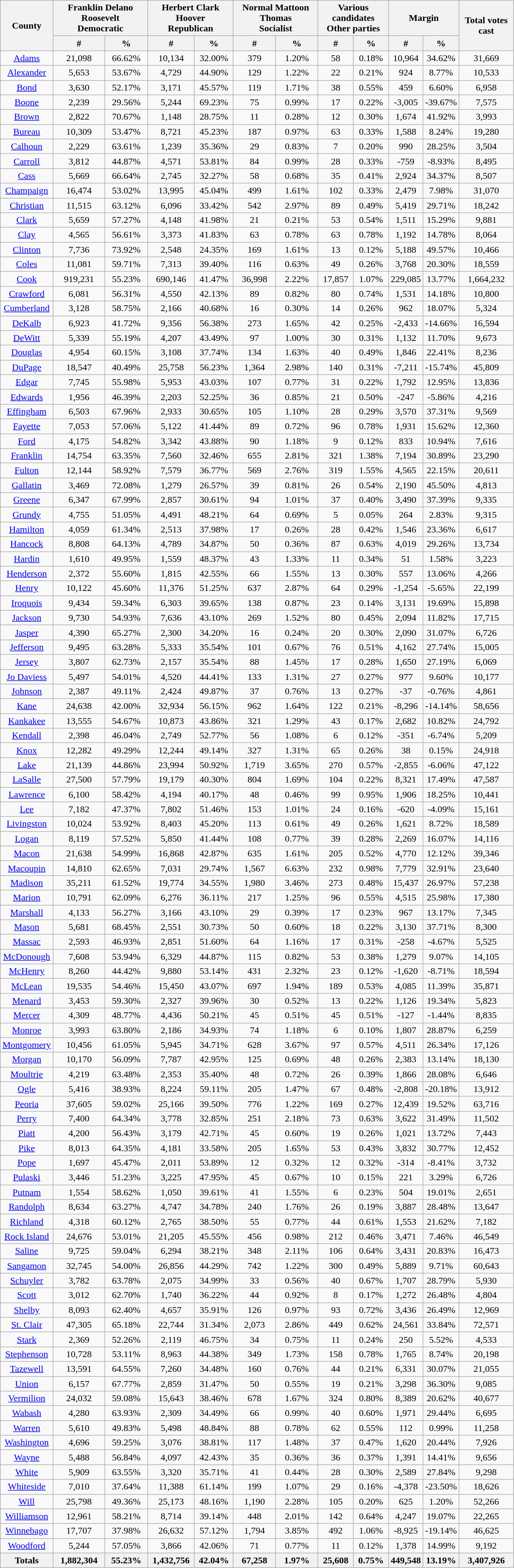<table width="70%" class="wikitable sortable">
<tr>
<th rowspan="2">County</th>
<th colspan="2">Franklin Delano Roosevelt<br>Democratic</th>
<th colspan="2">Herbert Clark Hoover<br>Republican</th>
<th colspan="2">Normal Mattoon Thomas<br>Socialist</th>
<th colspan="2">Various candidates<br>Other parties</th>
<th colspan="2">Margin</th>
<th rowspan="2">Total votes cast</th>
</tr>
<tr style="text-align:center;">
<th data-sort-type="number">#</th>
<th data-sort-type="number">%</th>
<th data-sort-type="number">#</th>
<th data-sort-type="number">%</th>
<th data-sort-type="number">#</th>
<th data-sort-type="number">%</th>
<th data-sort-type="number">#</th>
<th data-sort-type="number">%</th>
<th data-sort-type="number">#</th>
<th data-sort-type="number">%</th>
</tr>
<tr style="text-align:center;">
<td><a href='#'>Adams</a></td>
<td>21,098</td>
<td>66.62%</td>
<td>10,134</td>
<td>32.00%</td>
<td>379</td>
<td>1.20%</td>
<td>58</td>
<td>0.18%</td>
<td>10,964</td>
<td>34.62%</td>
<td>31,669</td>
</tr>
<tr style="text-align:center;">
<td><a href='#'>Alexander</a></td>
<td>5,653</td>
<td>53.67%</td>
<td>4,729</td>
<td>44.90%</td>
<td>129</td>
<td>1.22%</td>
<td>22</td>
<td>0.21%</td>
<td>924</td>
<td>8.77%</td>
<td>10,533</td>
</tr>
<tr style="text-align:center;">
<td><a href='#'>Bond</a></td>
<td>3,630</td>
<td>52.17%</td>
<td>3,171</td>
<td>45.57%</td>
<td>119</td>
<td>1.71%</td>
<td>38</td>
<td>0.55%</td>
<td>459</td>
<td>6.60%</td>
<td>6,958</td>
</tr>
<tr style="text-align:center;">
<td><a href='#'>Boone</a></td>
<td>2,239</td>
<td>29.56%</td>
<td>5,244</td>
<td>69.23%</td>
<td>75</td>
<td>0.99%</td>
<td>17</td>
<td>0.22%</td>
<td>-3,005</td>
<td>-39.67%</td>
<td>7,575</td>
</tr>
<tr style="text-align:center;">
<td><a href='#'>Brown</a></td>
<td>2,822</td>
<td>70.67%</td>
<td>1,148</td>
<td>28.75%</td>
<td>11</td>
<td>0.28%</td>
<td>12</td>
<td>0.30%</td>
<td>1,674</td>
<td>41.92%</td>
<td>3,993</td>
</tr>
<tr style="text-align:center;">
<td><a href='#'>Bureau</a></td>
<td>10,309</td>
<td>53.47%</td>
<td>8,721</td>
<td>45.23%</td>
<td>187</td>
<td>0.97%</td>
<td>63</td>
<td>0.33%</td>
<td>1,588</td>
<td>8.24%</td>
<td>19,280</td>
</tr>
<tr style="text-align:center;">
<td><a href='#'>Calhoun</a></td>
<td>2,229</td>
<td>63.61%</td>
<td>1,239</td>
<td>35.36%</td>
<td>29</td>
<td>0.83%</td>
<td>7</td>
<td>0.20%</td>
<td>990</td>
<td>28.25%</td>
<td>3,504</td>
</tr>
<tr style="text-align:center;">
<td><a href='#'>Carroll</a></td>
<td>3,812</td>
<td>44.87%</td>
<td>4,571</td>
<td>53.81%</td>
<td>84</td>
<td>0.99%</td>
<td>28</td>
<td>0.33%</td>
<td>-759</td>
<td>-8.93%</td>
<td>8,495</td>
</tr>
<tr style="text-align:center;">
<td><a href='#'>Cass</a></td>
<td>5,669</td>
<td>66.64%</td>
<td>2,745</td>
<td>32.27%</td>
<td>58</td>
<td>0.68%</td>
<td>35</td>
<td>0.41%</td>
<td>2,924</td>
<td>34.37%</td>
<td>8,507</td>
</tr>
<tr style="text-align:center;">
<td><a href='#'>Champaign</a></td>
<td>16,474</td>
<td>53.02%</td>
<td>13,995</td>
<td>45.04%</td>
<td>499</td>
<td>1.61%</td>
<td>102</td>
<td>0.33%</td>
<td>2,479</td>
<td>7.98%</td>
<td>31,070</td>
</tr>
<tr style="text-align:center;">
<td><a href='#'>Christian</a></td>
<td>11,515</td>
<td>63.12%</td>
<td>6,096</td>
<td>33.42%</td>
<td>542</td>
<td>2.97%</td>
<td>89</td>
<td>0.49%</td>
<td>5,419</td>
<td>29.71%</td>
<td>18,242</td>
</tr>
<tr style="text-align:center;">
<td><a href='#'>Clark</a></td>
<td>5,659</td>
<td>57.27%</td>
<td>4,148</td>
<td>41.98%</td>
<td>21</td>
<td>0.21%</td>
<td>53</td>
<td>0.54%</td>
<td>1,511</td>
<td>15.29%</td>
<td>9,881</td>
</tr>
<tr style="text-align:center;">
<td><a href='#'>Clay</a></td>
<td>4,565</td>
<td>56.61%</td>
<td>3,373</td>
<td>41.83%</td>
<td>63</td>
<td>0.78%</td>
<td>63</td>
<td>0.78%</td>
<td>1,192</td>
<td>14.78%</td>
<td>8,064</td>
</tr>
<tr style="text-align:center;">
<td><a href='#'>Clinton</a></td>
<td>7,736</td>
<td>73.92%</td>
<td>2,548</td>
<td>24.35%</td>
<td>169</td>
<td>1.61%</td>
<td>13</td>
<td>0.12%</td>
<td>5,188</td>
<td>49.57%</td>
<td>10,466</td>
</tr>
<tr style="text-align:center;">
<td><a href='#'>Coles</a></td>
<td>11,081</td>
<td>59.71%</td>
<td>7,313</td>
<td>39.40%</td>
<td>116</td>
<td>0.63%</td>
<td>49</td>
<td>0.26%</td>
<td>3,768</td>
<td>20.30%</td>
<td>18,559</td>
</tr>
<tr style="text-align:center;">
<td><a href='#'>Cook</a></td>
<td>919,231</td>
<td>55.23%</td>
<td>690,146</td>
<td>41.47%</td>
<td>36,998</td>
<td>2.22%</td>
<td>17,857</td>
<td>1.07%</td>
<td>229,085</td>
<td>13.77%</td>
<td>1,664,232</td>
</tr>
<tr style="text-align:center;">
<td><a href='#'>Crawford</a></td>
<td>6,081</td>
<td>56.31%</td>
<td>4,550</td>
<td>42.13%</td>
<td>89</td>
<td>0.82%</td>
<td>80</td>
<td>0.74%</td>
<td>1,531</td>
<td>14.18%</td>
<td>10,800</td>
</tr>
<tr style="text-align:center;">
<td><a href='#'>Cumberland</a></td>
<td>3,128</td>
<td>58.75%</td>
<td>2,166</td>
<td>40.68%</td>
<td>16</td>
<td>0.30%</td>
<td>14</td>
<td>0.26%</td>
<td>962</td>
<td>18.07%</td>
<td>5,324</td>
</tr>
<tr style="text-align:center;">
<td><a href='#'>DeKalb</a></td>
<td>6,923</td>
<td>41.72%</td>
<td>9,356</td>
<td>56.38%</td>
<td>273</td>
<td>1.65%</td>
<td>42</td>
<td>0.25%</td>
<td>-2,433</td>
<td>-14.66%</td>
<td>16,594</td>
</tr>
<tr style="text-align:center;">
<td><a href='#'>DeWitt</a></td>
<td>5,339</td>
<td>55.19%</td>
<td>4,207</td>
<td>43.49%</td>
<td>97</td>
<td>1.00%</td>
<td>30</td>
<td>0.31%</td>
<td>1,132</td>
<td>11.70%</td>
<td>9,673</td>
</tr>
<tr style="text-align:center;">
<td><a href='#'>Douglas</a></td>
<td>4,954</td>
<td>60.15%</td>
<td>3,108</td>
<td>37.74%</td>
<td>134</td>
<td>1.63%</td>
<td>40</td>
<td>0.49%</td>
<td>1,846</td>
<td>22.41%</td>
<td>8,236</td>
</tr>
<tr style="text-align:center;">
<td><a href='#'>DuPage</a></td>
<td>18,547</td>
<td>40.49%</td>
<td>25,758</td>
<td>56.23%</td>
<td>1,364</td>
<td>2.98%</td>
<td>140</td>
<td>0.31%</td>
<td>-7,211</td>
<td>-15.74%</td>
<td>45,809</td>
</tr>
<tr style="text-align:center;">
<td><a href='#'>Edgar</a></td>
<td>7,745</td>
<td>55.98%</td>
<td>5,953</td>
<td>43.03%</td>
<td>107</td>
<td>0.77%</td>
<td>31</td>
<td>0.22%</td>
<td>1,792</td>
<td>12.95%</td>
<td>13,836</td>
</tr>
<tr style="text-align:center;">
<td><a href='#'>Edwards</a></td>
<td>1,956</td>
<td>46.39%</td>
<td>2,203</td>
<td>52.25%</td>
<td>36</td>
<td>0.85%</td>
<td>21</td>
<td>0.50%</td>
<td>-247</td>
<td>-5.86%</td>
<td>4,216</td>
</tr>
<tr style="text-align:center;">
<td><a href='#'>Effingham</a></td>
<td>6,503</td>
<td>67.96%</td>
<td>2,933</td>
<td>30.65%</td>
<td>105</td>
<td>1.10%</td>
<td>28</td>
<td>0.29%</td>
<td>3,570</td>
<td>37.31%</td>
<td>9,569</td>
</tr>
<tr style="text-align:center;">
<td><a href='#'>Fayette</a></td>
<td>7,053</td>
<td>57.06%</td>
<td>5,122</td>
<td>41.44%</td>
<td>89</td>
<td>0.72%</td>
<td>96</td>
<td>0.78%</td>
<td>1,931</td>
<td>15.62%</td>
<td>12,360</td>
</tr>
<tr style="text-align:center;">
<td><a href='#'>Ford</a></td>
<td>4,175</td>
<td>54.82%</td>
<td>3,342</td>
<td>43.88%</td>
<td>90</td>
<td>1.18%</td>
<td>9</td>
<td>0.12%</td>
<td>833</td>
<td>10.94%</td>
<td>7,616</td>
</tr>
<tr style="text-align:center;">
<td><a href='#'>Franklin</a></td>
<td>14,754</td>
<td>63.35%</td>
<td>7,560</td>
<td>32.46%</td>
<td>655</td>
<td>2.81%</td>
<td>321</td>
<td>1.38%</td>
<td>7,194</td>
<td>30.89%</td>
<td>23,290</td>
</tr>
<tr style="text-align:center;">
<td><a href='#'>Fulton</a></td>
<td>12,144</td>
<td>58.92%</td>
<td>7,579</td>
<td>36.77%</td>
<td>569</td>
<td>2.76%</td>
<td>319</td>
<td>1.55%</td>
<td>4,565</td>
<td>22.15%</td>
<td>20,611</td>
</tr>
<tr style="text-align:center;">
<td><a href='#'>Gallatin</a></td>
<td>3,469</td>
<td>72.08%</td>
<td>1,279</td>
<td>26.57%</td>
<td>39</td>
<td>0.81%</td>
<td>26</td>
<td>0.54%</td>
<td>2,190</td>
<td>45.50%</td>
<td>4,813</td>
</tr>
<tr style="text-align:center;">
<td><a href='#'>Greene</a></td>
<td>6,347</td>
<td>67.99%</td>
<td>2,857</td>
<td>30.61%</td>
<td>94</td>
<td>1.01%</td>
<td>37</td>
<td>0.40%</td>
<td>3,490</td>
<td>37.39%</td>
<td>9,335</td>
</tr>
<tr style="text-align:center;">
<td><a href='#'>Grundy</a></td>
<td>4,755</td>
<td>51.05%</td>
<td>4,491</td>
<td>48.21%</td>
<td>64</td>
<td>0.69%</td>
<td>5</td>
<td>0.05%</td>
<td>264</td>
<td>2.83%</td>
<td>9,315</td>
</tr>
<tr style="text-align:center;">
<td><a href='#'>Hamilton</a></td>
<td>4,059</td>
<td>61.34%</td>
<td>2,513</td>
<td>37.98%</td>
<td>17</td>
<td>0.26%</td>
<td>28</td>
<td>0.42%</td>
<td>1,546</td>
<td>23.36%</td>
<td>6,617</td>
</tr>
<tr style="text-align:center;">
<td><a href='#'>Hancock</a></td>
<td>8,808</td>
<td>64.13%</td>
<td>4,789</td>
<td>34.87%</td>
<td>50</td>
<td>0.36%</td>
<td>87</td>
<td>0.63%</td>
<td>4,019</td>
<td>29.26%</td>
<td>13,734</td>
</tr>
<tr style="text-align:center;">
<td><a href='#'>Hardin</a></td>
<td>1,610</td>
<td>49.95%</td>
<td>1,559</td>
<td>48.37%</td>
<td>43</td>
<td>1.33%</td>
<td>11</td>
<td>0.34%</td>
<td>51</td>
<td>1.58%</td>
<td>3,223</td>
</tr>
<tr style="text-align:center;">
<td><a href='#'>Henderson</a></td>
<td>2,372</td>
<td>55.60%</td>
<td>1,815</td>
<td>42.55%</td>
<td>66</td>
<td>1.55%</td>
<td>13</td>
<td>0.30%</td>
<td>557</td>
<td>13.06%</td>
<td>4,266</td>
</tr>
<tr style="text-align:center;">
<td><a href='#'>Henry</a></td>
<td>10,122</td>
<td>45.60%</td>
<td>11,376</td>
<td>51.25%</td>
<td>637</td>
<td>2.87%</td>
<td>64</td>
<td>0.29%</td>
<td>-1,254</td>
<td>-5.65%</td>
<td>22,199</td>
</tr>
<tr style="text-align:center;">
<td><a href='#'>Iroquois</a></td>
<td>9,434</td>
<td>59.34%</td>
<td>6,303</td>
<td>39.65%</td>
<td>138</td>
<td>0.87%</td>
<td>23</td>
<td>0.14%</td>
<td>3,131</td>
<td>19.69%</td>
<td>15,898</td>
</tr>
<tr style="text-align:center;">
<td><a href='#'>Jackson</a></td>
<td>9,730</td>
<td>54.93%</td>
<td>7,636</td>
<td>43.10%</td>
<td>269</td>
<td>1.52%</td>
<td>80</td>
<td>0.45%</td>
<td>2,094</td>
<td>11.82%</td>
<td>17,715</td>
</tr>
<tr style="text-align:center;">
<td><a href='#'>Jasper</a></td>
<td>4,390</td>
<td>65.27%</td>
<td>2,300</td>
<td>34.20%</td>
<td>16</td>
<td>0.24%</td>
<td>20</td>
<td>0.30%</td>
<td>2,090</td>
<td>31.07%</td>
<td>6,726</td>
</tr>
<tr style="text-align:center;">
<td><a href='#'>Jefferson</a></td>
<td>9,495</td>
<td>63.28%</td>
<td>5,333</td>
<td>35.54%</td>
<td>101</td>
<td>0.67%</td>
<td>76</td>
<td>0.51%</td>
<td>4,162</td>
<td>27.74%</td>
<td>15,005</td>
</tr>
<tr style="text-align:center;">
<td><a href='#'>Jersey</a></td>
<td>3,807</td>
<td>62.73%</td>
<td>2,157</td>
<td>35.54%</td>
<td>88</td>
<td>1.45%</td>
<td>17</td>
<td>0.28%</td>
<td>1,650</td>
<td>27.19%</td>
<td>6,069</td>
</tr>
<tr style="text-align:center;">
<td><a href='#'>Jo Daviess</a></td>
<td>5,497</td>
<td>54.01%</td>
<td>4,520</td>
<td>44.41%</td>
<td>133</td>
<td>1.31%</td>
<td>27</td>
<td>0.27%</td>
<td>977</td>
<td>9.60%</td>
<td>10,177</td>
</tr>
<tr style="text-align:center;">
<td><a href='#'>Johnson</a></td>
<td>2,387</td>
<td>49.11%</td>
<td>2,424</td>
<td>49.87%</td>
<td>37</td>
<td>0.76%</td>
<td>13</td>
<td>0.27%</td>
<td>-37</td>
<td>-0.76%</td>
<td>4,861</td>
</tr>
<tr style="text-align:center;">
<td><a href='#'>Kane</a></td>
<td>24,638</td>
<td>42.00%</td>
<td>32,934</td>
<td>56.15%</td>
<td>962</td>
<td>1.64%</td>
<td>122</td>
<td>0.21%</td>
<td>-8,296</td>
<td>-14.14%</td>
<td>58,656</td>
</tr>
<tr style="text-align:center;">
<td><a href='#'>Kankakee</a></td>
<td>13,555</td>
<td>54.67%</td>
<td>10,873</td>
<td>43.86%</td>
<td>321</td>
<td>1.29%</td>
<td>43</td>
<td>0.17%</td>
<td>2,682</td>
<td>10.82%</td>
<td>24,792</td>
</tr>
<tr style="text-align:center;">
<td><a href='#'>Kendall</a></td>
<td>2,398</td>
<td>46.04%</td>
<td>2,749</td>
<td>52.77%</td>
<td>56</td>
<td>1.08%</td>
<td>6</td>
<td>0.12%</td>
<td>-351</td>
<td>-6.74%</td>
<td>5,209</td>
</tr>
<tr style="text-align:center;">
<td><a href='#'>Knox</a></td>
<td>12,282</td>
<td>49.29%</td>
<td>12,244</td>
<td>49.14%</td>
<td>327</td>
<td>1.31%</td>
<td>65</td>
<td>0.26%</td>
<td>38</td>
<td>0.15%</td>
<td>24,918</td>
</tr>
<tr style="text-align:center;">
<td><a href='#'>Lake</a></td>
<td>21,139</td>
<td>44.86%</td>
<td>23,994</td>
<td>50.92%</td>
<td>1,719</td>
<td>3.65%</td>
<td>270</td>
<td>0.57%</td>
<td>-2,855</td>
<td>-6.06%</td>
<td>47,122</td>
</tr>
<tr style="text-align:center;">
<td><a href='#'>LaSalle</a></td>
<td>27,500</td>
<td>57.79%</td>
<td>19,179</td>
<td>40.30%</td>
<td>804</td>
<td>1.69%</td>
<td>104</td>
<td>0.22%</td>
<td>8,321</td>
<td>17.49%</td>
<td>47,587</td>
</tr>
<tr style="text-align:center;">
<td><a href='#'>Lawrence</a></td>
<td>6,100</td>
<td>58.42%</td>
<td>4,194</td>
<td>40.17%</td>
<td>48</td>
<td>0.46%</td>
<td>99</td>
<td>0.95%</td>
<td>1,906</td>
<td>18.25%</td>
<td>10,441</td>
</tr>
<tr style="text-align:center;">
<td><a href='#'>Lee</a></td>
<td>7,182</td>
<td>47.37%</td>
<td>7,802</td>
<td>51.46%</td>
<td>153</td>
<td>1.01%</td>
<td>24</td>
<td>0.16%</td>
<td>-620</td>
<td>-4.09%</td>
<td>15,161</td>
</tr>
<tr style="text-align:center;">
<td><a href='#'>Livingston</a></td>
<td>10,024</td>
<td>53.92%</td>
<td>8,403</td>
<td>45.20%</td>
<td>113</td>
<td>0.61%</td>
<td>49</td>
<td>0.26%</td>
<td>1,621</td>
<td>8.72%</td>
<td>18,589</td>
</tr>
<tr style="text-align:center;">
<td><a href='#'>Logan</a></td>
<td>8,119</td>
<td>57.52%</td>
<td>5,850</td>
<td>41.44%</td>
<td>108</td>
<td>0.77%</td>
<td>39</td>
<td>0.28%</td>
<td>2,269</td>
<td>16.07%</td>
<td>14,116</td>
</tr>
<tr style="text-align:center;">
<td><a href='#'>Macon</a></td>
<td>21,638</td>
<td>54.99%</td>
<td>16,868</td>
<td>42.87%</td>
<td>635</td>
<td>1.61%</td>
<td>205</td>
<td>0.52%</td>
<td>4,770</td>
<td>12.12%</td>
<td>39,346</td>
</tr>
<tr style="text-align:center;">
<td><a href='#'>Macoupin</a></td>
<td>14,810</td>
<td>62.65%</td>
<td>7,031</td>
<td>29.74%</td>
<td>1,567</td>
<td>6.63%</td>
<td>232</td>
<td>0.98%</td>
<td>7,779</td>
<td>32.91%</td>
<td>23,640</td>
</tr>
<tr style="text-align:center;">
<td><a href='#'>Madison</a></td>
<td>35,211</td>
<td>61.52%</td>
<td>19,774</td>
<td>34.55%</td>
<td>1,980</td>
<td>3.46%</td>
<td>273</td>
<td>0.48%</td>
<td>15,437</td>
<td>26.97%</td>
<td>57,238</td>
</tr>
<tr style="text-align:center;">
<td><a href='#'>Marion</a></td>
<td>10,791</td>
<td>62.09%</td>
<td>6,276</td>
<td>36.11%</td>
<td>217</td>
<td>1.25%</td>
<td>96</td>
<td>0.55%</td>
<td>4,515</td>
<td>25.98%</td>
<td>17,380</td>
</tr>
<tr style="text-align:center;">
<td><a href='#'>Marshall</a></td>
<td>4,133</td>
<td>56.27%</td>
<td>3,166</td>
<td>43.10%</td>
<td>29</td>
<td>0.39%</td>
<td>17</td>
<td>0.23%</td>
<td>967</td>
<td>13.17%</td>
<td>7,345</td>
</tr>
<tr style="text-align:center;">
<td><a href='#'>Mason</a></td>
<td>5,681</td>
<td>68.45%</td>
<td>2,551</td>
<td>30.73%</td>
<td>50</td>
<td>0.60%</td>
<td>18</td>
<td>0.22%</td>
<td>3,130</td>
<td>37.71%</td>
<td>8,300</td>
</tr>
<tr style="text-align:center;">
<td><a href='#'>Massac</a></td>
<td>2,593</td>
<td>46.93%</td>
<td>2,851</td>
<td>51.60%</td>
<td>64</td>
<td>1.16%</td>
<td>17</td>
<td>0.31%</td>
<td>-258</td>
<td>-4.67%</td>
<td>5,525</td>
</tr>
<tr style="text-align:center;">
<td><a href='#'>McDonough</a></td>
<td>7,608</td>
<td>53.94%</td>
<td>6,329</td>
<td>44.87%</td>
<td>115</td>
<td>0.82%</td>
<td>53</td>
<td>0.38%</td>
<td>1,279</td>
<td>9.07%</td>
<td>14,105</td>
</tr>
<tr style="text-align:center;">
<td><a href='#'>McHenry</a></td>
<td>8,260</td>
<td>44.42%</td>
<td>9,880</td>
<td>53.14%</td>
<td>431</td>
<td>2.32%</td>
<td>23</td>
<td>0.12%</td>
<td>-1,620</td>
<td>-8.71%</td>
<td>18,594</td>
</tr>
<tr style="text-align:center;">
<td><a href='#'>McLean</a></td>
<td>19,535</td>
<td>54.46%</td>
<td>15,450</td>
<td>43.07%</td>
<td>697</td>
<td>1.94%</td>
<td>189</td>
<td>0.53%</td>
<td>4,085</td>
<td>11.39%</td>
<td>35,871</td>
</tr>
<tr style="text-align:center;">
<td><a href='#'>Menard</a></td>
<td>3,453</td>
<td>59.30%</td>
<td>2,327</td>
<td>39.96%</td>
<td>30</td>
<td>0.52%</td>
<td>13</td>
<td>0.22%</td>
<td>1,126</td>
<td>19.34%</td>
<td>5,823</td>
</tr>
<tr style="text-align:center;">
<td><a href='#'>Mercer</a></td>
<td>4,309</td>
<td>48.77%</td>
<td>4,436</td>
<td>50.21%</td>
<td>45</td>
<td>0.51%</td>
<td>45</td>
<td>0.51%</td>
<td>-127</td>
<td>-1.44%</td>
<td>8,835</td>
</tr>
<tr style="text-align:center;">
<td><a href='#'>Monroe</a></td>
<td>3,993</td>
<td>63.80%</td>
<td>2,186</td>
<td>34.93%</td>
<td>74</td>
<td>1.18%</td>
<td>6</td>
<td>0.10%</td>
<td>1,807</td>
<td>28.87%</td>
<td>6,259</td>
</tr>
<tr style="text-align:center;">
<td><a href='#'>Montgomery</a></td>
<td>10,456</td>
<td>61.05%</td>
<td>5,945</td>
<td>34.71%</td>
<td>628</td>
<td>3.67%</td>
<td>97</td>
<td>0.57%</td>
<td>4,511</td>
<td>26.34%</td>
<td>17,126</td>
</tr>
<tr style="text-align:center;">
<td><a href='#'>Morgan</a></td>
<td>10,170</td>
<td>56.09%</td>
<td>7,787</td>
<td>42.95%</td>
<td>125</td>
<td>0.69%</td>
<td>48</td>
<td>0.26%</td>
<td>2,383</td>
<td>13.14%</td>
<td>18,130</td>
</tr>
<tr style="text-align:center;">
<td><a href='#'>Moultrie</a></td>
<td>4,219</td>
<td>63.48%</td>
<td>2,353</td>
<td>35.40%</td>
<td>48</td>
<td>0.72%</td>
<td>26</td>
<td>0.39%</td>
<td>1,866</td>
<td>28.08%</td>
<td>6,646</td>
</tr>
<tr style="text-align:center;">
<td><a href='#'>Ogle</a></td>
<td>5,416</td>
<td>38.93%</td>
<td>8,224</td>
<td>59.11%</td>
<td>205</td>
<td>1.47%</td>
<td>67</td>
<td>0.48%</td>
<td>-2,808</td>
<td>-20.18%</td>
<td>13,912</td>
</tr>
<tr style="text-align:center;">
<td><a href='#'>Peoria</a></td>
<td>37,605</td>
<td>59.02%</td>
<td>25,166</td>
<td>39.50%</td>
<td>776</td>
<td>1.22%</td>
<td>169</td>
<td>0.27%</td>
<td>12,439</td>
<td>19.52%</td>
<td>63,716</td>
</tr>
<tr style="text-align:center;">
<td><a href='#'>Perry</a></td>
<td>7,400</td>
<td>64.34%</td>
<td>3,778</td>
<td>32.85%</td>
<td>251</td>
<td>2.18%</td>
<td>73</td>
<td>0.63%</td>
<td>3,622</td>
<td>31.49%</td>
<td>11,502</td>
</tr>
<tr style="text-align:center;">
<td><a href='#'>Piatt</a></td>
<td>4,200</td>
<td>56.43%</td>
<td>3,179</td>
<td>42.71%</td>
<td>45</td>
<td>0.60%</td>
<td>19</td>
<td>0.26%</td>
<td>1,021</td>
<td>13.72%</td>
<td>7,443</td>
</tr>
<tr style="text-align:center;">
<td><a href='#'>Pike</a></td>
<td>8,013</td>
<td>64.35%</td>
<td>4,181</td>
<td>33.58%</td>
<td>205</td>
<td>1.65%</td>
<td>53</td>
<td>0.43%</td>
<td>3,832</td>
<td>30.77%</td>
<td>12,452</td>
</tr>
<tr style="text-align:center;">
<td><a href='#'>Pope</a></td>
<td>1,697</td>
<td>45.47%</td>
<td>2,011</td>
<td>53.89%</td>
<td>12</td>
<td>0.32%</td>
<td>12</td>
<td>0.32%</td>
<td>-314</td>
<td>-8.41%</td>
<td>3,732</td>
</tr>
<tr style="text-align:center;">
<td><a href='#'>Pulaski</a></td>
<td>3,446</td>
<td>51.23%</td>
<td>3,225</td>
<td>47.95%</td>
<td>45</td>
<td>0.67%</td>
<td>10</td>
<td>0.15%</td>
<td>221</td>
<td>3.29%</td>
<td>6,726</td>
</tr>
<tr style="text-align:center;">
<td><a href='#'>Putnam</a></td>
<td>1,554</td>
<td>58.62%</td>
<td>1,050</td>
<td>39.61%</td>
<td>41</td>
<td>1.55%</td>
<td>6</td>
<td>0.23%</td>
<td>504</td>
<td>19.01%</td>
<td>2,651</td>
</tr>
<tr style="text-align:center;">
<td><a href='#'>Randolph</a></td>
<td>8,634</td>
<td>63.27%</td>
<td>4,747</td>
<td>34.78%</td>
<td>240</td>
<td>1.76%</td>
<td>26</td>
<td>0.19%</td>
<td>3,887</td>
<td>28.48%</td>
<td>13,647</td>
</tr>
<tr style="text-align:center;">
<td><a href='#'>Richland</a></td>
<td>4,318</td>
<td>60.12%</td>
<td>2,765</td>
<td>38.50%</td>
<td>55</td>
<td>0.77%</td>
<td>44</td>
<td>0.61%</td>
<td>1,553</td>
<td>21.62%</td>
<td>7,182</td>
</tr>
<tr style="text-align:center;">
<td><a href='#'>Rock Island</a></td>
<td>24,676</td>
<td>53.01%</td>
<td>21,205</td>
<td>45.55%</td>
<td>456</td>
<td>0.98%</td>
<td>212</td>
<td>0.46%</td>
<td>3,471</td>
<td>7.46%</td>
<td>46,549</td>
</tr>
<tr style="text-align:center;">
<td><a href='#'>Saline</a></td>
<td>9,725</td>
<td>59.04%</td>
<td>6,294</td>
<td>38.21%</td>
<td>348</td>
<td>2.11%</td>
<td>106</td>
<td>0.64%</td>
<td>3,431</td>
<td>20.83%</td>
<td>16,473</td>
</tr>
<tr style="text-align:center;">
<td><a href='#'>Sangamon</a></td>
<td>32,745</td>
<td>54.00%</td>
<td>26,856</td>
<td>44.29%</td>
<td>742</td>
<td>1.22%</td>
<td>300</td>
<td>0.49%</td>
<td>5,889</td>
<td>9.71%</td>
<td>60,643</td>
</tr>
<tr style="text-align:center;">
<td><a href='#'>Schuyler</a></td>
<td>3,782</td>
<td>63.78%</td>
<td>2,075</td>
<td>34.99%</td>
<td>33</td>
<td>0.56%</td>
<td>40</td>
<td>0.67%</td>
<td>1,707</td>
<td>28.79%</td>
<td>5,930</td>
</tr>
<tr style="text-align:center;">
<td><a href='#'>Scott</a></td>
<td>3,012</td>
<td>62.70%</td>
<td>1,740</td>
<td>36.22%</td>
<td>44</td>
<td>0.92%</td>
<td>8</td>
<td>0.17%</td>
<td>1,272</td>
<td>26.48%</td>
<td>4,804</td>
</tr>
<tr style="text-align:center;">
<td><a href='#'>Shelby</a></td>
<td>8,093</td>
<td>62.40%</td>
<td>4,657</td>
<td>35.91%</td>
<td>126</td>
<td>0.97%</td>
<td>93</td>
<td>0.72%</td>
<td>3,436</td>
<td>26.49%</td>
<td>12,969</td>
</tr>
<tr style="text-align:center;">
<td><a href='#'>St. Clair</a></td>
<td>47,305</td>
<td>65.18%</td>
<td>22,744</td>
<td>31.34%</td>
<td>2,073</td>
<td>2.86%</td>
<td>449</td>
<td>0.62%</td>
<td>24,561</td>
<td>33.84%</td>
<td>72,571</td>
</tr>
<tr style="text-align:center;">
<td><a href='#'>Stark</a></td>
<td>2,369</td>
<td>52.26%</td>
<td>2,119</td>
<td>46.75%</td>
<td>34</td>
<td>0.75%</td>
<td>11</td>
<td>0.24%</td>
<td>250</td>
<td>5.52%</td>
<td>4,533</td>
</tr>
<tr style="text-align:center;">
<td><a href='#'>Stephenson</a></td>
<td>10,728</td>
<td>53.11%</td>
<td>8,963</td>
<td>44.38%</td>
<td>349</td>
<td>1.73%</td>
<td>158</td>
<td>0.78%</td>
<td>1,765</td>
<td>8.74%</td>
<td>20,198</td>
</tr>
<tr style="text-align:center;">
<td><a href='#'>Tazewell</a></td>
<td>13,591</td>
<td>64.55%</td>
<td>7,260</td>
<td>34.48%</td>
<td>160</td>
<td>0.76%</td>
<td>44</td>
<td>0.21%</td>
<td>6,331</td>
<td>30.07%</td>
<td>21,055</td>
</tr>
<tr style="text-align:center;">
<td><a href='#'>Union</a></td>
<td>6,157</td>
<td>67.77%</td>
<td>2,859</td>
<td>31.47%</td>
<td>50</td>
<td>0.55%</td>
<td>19</td>
<td>0.21%</td>
<td>3,298</td>
<td>36.30%</td>
<td>9,085</td>
</tr>
<tr style="text-align:center;">
<td><a href='#'>Vermilion</a></td>
<td>24,032</td>
<td>59.08%</td>
<td>15,643</td>
<td>38.46%</td>
<td>678</td>
<td>1.67%</td>
<td>324</td>
<td>0.80%</td>
<td>8,389</td>
<td>20.62%</td>
<td>40,677</td>
</tr>
<tr style="text-align:center;">
<td><a href='#'>Wabash</a></td>
<td>4,280</td>
<td>63.93%</td>
<td>2,309</td>
<td>34.49%</td>
<td>66</td>
<td>0.99%</td>
<td>40</td>
<td>0.60%</td>
<td>1,971</td>
<td>29.44%</td>
<td>6,695</td>
</tr>
<tr style="text-align:center;">
<td><a href='#'>Warren</a></td>
<td>5,610</td>
<td>49.83%</td>
<td>5,498</td>
<td>48.84%</td>
<td>88</td>
<td>0.78%</td>
<td>62</td>
<td>0.55%</td>
<td>112</td>
<td>0.99%</td>
<td>11,258</td>
</tr>
<tr style="text-align:center;">
<td><a href='#'>Washington</a></td>
<td>4,696</td>
<td>59.25%</td>
<td>3,076</td>
<td>38.81%</td>
<td>117</td>
<td>1.48%</td>
<td>37</td>
<td>0.47%</td>
<td>1,620</td>
<td>20.44%</td>
<td>7,926</td>
</tr>
<tr style="text-align:center;">
<td><a href='#'>Wayne</a></td>
<td>5,488</td>
<td>56.84%</td>
<td>4,097</td>
<td>42.43%</td>
<td>35</td>
<td>0.36%</td>
<td>36</td>
<td>0.37%</td>
<td>1,391</td>
<td>14.41%</td>
<td>9,656</td>
</tr>
<tr style="text-align:center;">
<td><a href='#'>White</a></td>
<td>5,909</td>
<td>63.55%</td>
<td>3,320</td>
<td>35.71%</td>
<td>41</td>
<td>0.44%</td>
<td>28</td>
<td>0.30%</td>
<td>2,589</td>
<td>27.84%</td>
<td>9,298</td>
</tr>
<tr style="text-align:center;">
<td><a href='#'>Whiteside</a></td>
<td>7,010</td>
<td>37.64%</td>
<td>11,388</td>
<td>61.14%</td>
<td>199</td>
<td>1.07%</td>
<td>29</td>
<td>0.16%</td>
<td>-4,378</td>
<td>-23.50%</td>
<td>18,626</td>
</tr>
<tr style="text-align:center;">
<td><a href='#'>Will</a></td>
<td>25,798</td>
<td>49.36%</td>
<td>25,173</td>
<td>48.16%</td>
<td>1,190</td>
<td>2.28%</td>
<td>105</td>
<td>0.20%</td>
<td>625</td>
<td>1.20%</td>
<td>52,266</td>
</tr>
<tr style="text-align:center;">
<td><a href='#'>Williamson</a></td>
<td>12,961</td>
<td>58.21%</td>
<td>8,714</td>
<td>39.14%</td>
<td>448</td>
<td>2.01%</td>
<td>142</td>
<td>0.64%</td>
<td>4,247</td>
<td>19.07%</td>
<td>22,265</td>
</tr>
<tr style="text-align:center;">
<td><a href='#'>Winnebago</a></td>
<td>17,707</td>
<td>37.98%</td>
<td>26,632</td>
<td>57.12%</td>
<td>1,794</td>
<td>3.85%</td>
<td>492</td>
<td>1.06%</td>
<td>-8,925</td>
<td>-19.14%</td>
<td>46,625</td>
</tr>
<tr style="text-align:center;">
<td><a href='#'>Woodford</a></td>
<td>5,244</td>
<td>57.05%</td>
<td>3,866</td>
<td>42.06%</td>
<td>71</td>
<td>0.77%</td>
<td>11</td>
<td>0.12%</td>
<td>1,378</td>
<td>14.99%</td>
<td>9,192</td>
</tr>
<tr style="text-align:center;">
<th>Totals</th>
<th>1,882,304</th>
<th>55.23%</th>
<th>1,432,756</th>
<th>42.04%</th>
<th>67,258</th>
<th>1.97%</th>
<th>25,608</th>
<th>0.75%</th>
<th>449,548</th>
<th>13.19%</th>
<th>3,407,926</th>
</tr>
</table>
